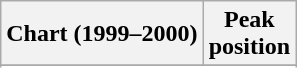<table class="wikitable sortable plainrowheaders" style="text-align:center">
<tr>
<th>Chart (1999–2000)</th>
<th>Peak<br>position</th>
</tr>
<tr>
</tr>
<tr>
</tr>
<tr>
</tr>
<tr>
</tr>
</table>
